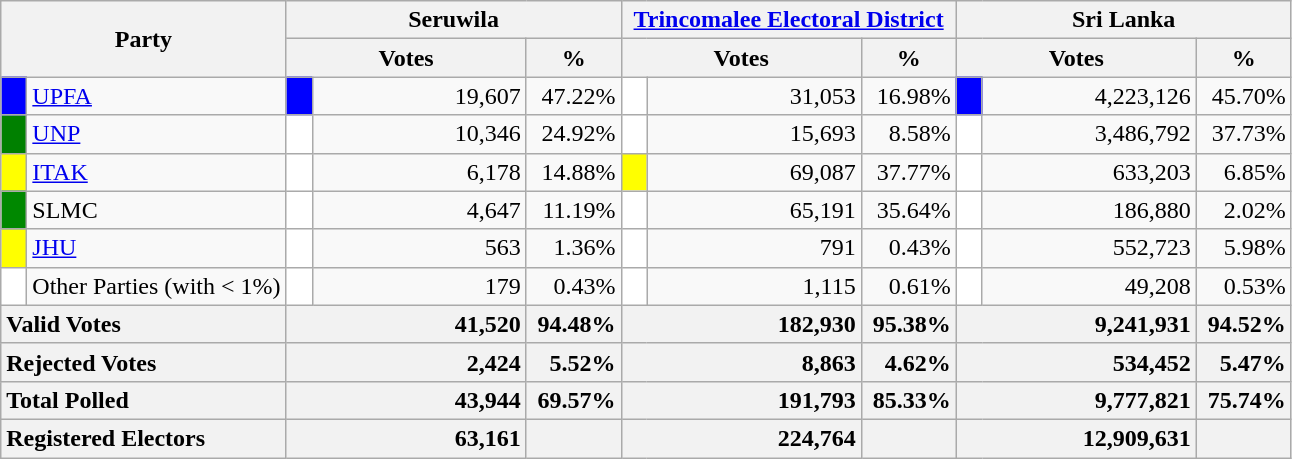<table class="wikitable">
<tr>
<th colspan="2" width="144px"rowspan="2">Party</th>
<th colspan="3" width="216px">Seruwila</th>
<th colspan="3" width="216px"><a href='#'>Trincomalee Electoral District</a></th>
<th colspan="3" width="216px">Sri Lanka</th>
</tr>
<tr>
<th colspan="2" width="144px">Votes</th>
<th>%</th>
<th colspan="2" width="144px">Votes</th>
<th>%</th>
<th colspan="2" width="144px">Votes</th>
<th>%</th>
</tr>
<tr>
<td style="background-color:blue;" width="10px"></td>
<td style="text-align:left;"><a href='#'>UPFA</a></td>
<td style="background-color:blue;" width="10px"></td>
<td style="text-align:right;">19,607</td>
<td style="text-align:right;">47.22%</td>
<td style="background-color:white;" width="10px"></td>
<td style="text-align:right;">31,053</td>
<td style="text-align:right;">16.98%</td>
<td style="background-color:blue;" width="10px"></td>
<td style="text-align:right;">4,223,126</td>
<td style="text-align:right;">45.70%</td>
</tr>
<tr>
<td style="background-color:green;" width="10px"></td>
<td style="text-align:left;"><a href='#'>UNP</a></td>
<td style="background-color:white;" width="10px"></td>
<td style="text-align:right;">10,346</td>
<td style="text-align:right;">24.92%</td>
<td style="background-color:white;" width="10px"></td>
<td style="text-align:right;">15,693</td>
<td style="text-align:right;">8.58%</td>
<td style="background-color:white;" width="10px"></td>
<td style="text-align:right;">3,486,792</td>
<td style="text-align:right;">37.73%</td>
</tr>
<tr>
<td style="background-color:yellow;" width="10px"></td>
<td style="text-align:left;"><a href='#'>ITAK</a></td>
<td style="background-color:white;" width="10px"></td>
<td style="text-align:right;">6,178</td>
<td style="text-align:right;">14.88%</td>
<td style="background-color:yellow;" width="10px"></td>
<td style="text-align:right;">69,087</td>
<td style="text-align:right;">37.77%</td>
<td style="background-color:white;" width="10px"></td>
<td style="text-align:right;">633,203</td>
<td style="text-align:right;">6.85%</td>
</tr>
<tr>
<td style="background-color:#008800;" width="10px"></td>
<td style="text-align:left;">SLMC</td>
<td style="background-color:white;" width="10px"></td>
<td style="text-align:right;">4,647</td>
<td style="text-align:right;">11.19%</td>
<td style="background-color:white;" width="10px"></td>
<td style="text-align:right;">65,191</td>
<td style="text-align:right;">35.64%</td>
<td style="background-color:white;" width="10px"></td>
<td style="text-align:right;">186,880</td>
<td style="text-align:right;">2.02%</td>
</tr>
<tr>
<td style="background-color:yellow;" width="10px"></td>
<td style="text-align:left;"><a href='#'>JHU</a></td>
<td style="background-color:white;" width="10px"></td>
<td style="text-align:right;">563</td>
<td style="text-align:right;">1.36%</td>
<td style="background-color:white;" width="10px"></td>
<td style="text-align:right;">791</td>
<td style="text-align:right;">0.43%</td>
<td style="background-color:white;" width="10px"></td>
<td style="text-align:right;">552,723</td>
<td style="text-align:right;">5.98%</td>
</tr>
<tr>
<td style="background-color:white;" width="10px"></td>
<td style="text-align:left;">Other Parties (with < 1%)</td>
<td style="background-color:white;" width="10px"></td>
<td style="text-align:right;">179</td>
<td style="text-align:right;">0.43%</td>
<td style="background-color:white;" width="10px"></td>
<td style="text-align:right;">1,115</td>
<td style="text-align:right;">0.61%</td>
<td style="background-color:white;" width="10px"></td>
<td style="text-align:right;">49,208</td>
<td style="text-align:right;">0.53%</td>
</tr>
<tr>
<th colspan="2" width="144px"style="text-align:left;">Valid Votes</th>
<th style="text-align:right;"colspan="2" width="144px">41,520</th>
<th style="text-align:right;">94.48%</th>
<th style="text-align:right;"colspan="2" width="144px">182,930</th>
<th style="text-align:right;">95.38%</th>
<th style="text-align:right;"colspan="2" width="144px">9,241,931</th>
<th style="text-align:right;">94.52%</th>
</tr>
<tr>
<th colspan="2" width="144px"style="text-align:left;">Rejected Votes</th>
<th style="text-align:right;"colspan="2" width="144px">2,424</th>
<th style="text-align:right;">5.52%</th>
<th style="text-align:right;"colspan="2" width="144px">8,863</th>
<th style="text-align:right;">4.62%</th>
<th style="text-align:right;"colspan="2" width="144px">534,452</th>
<th style="text-align:right;">5.47%</th>
</tr>
<tr>
<th colspan="2" width="144px"style="text-align:left;">Total Polled</th>
<th style="text-align:right;"colspan="2" width="144px">43,944</th>
<th style="text-align:right;">69.57%</th>
<th style="text-align:right;"colspan="2" width="144px">191,793</th>
<th style="text-align:right;">85.33%</th>
<th style="text-align:right;"colspan="2" width="144px">9,777,821</th>
<th style="text-align:right;">75.74%</th>
</tr>
<tr>
<th colspan="2" width="144px"style="text-align:left;">Registered Electors</th>
<th style="text-align:right;"colspan="2" width="144px">63,161</th>
<th></th>
<th style="text-align:right;"colspan="2" width="144px">224,764</th>
<th></th>
<th style="text-align:right;"colspan="2" width="144px">12,909,631</th>
<th></th>
</tr>
</table>
